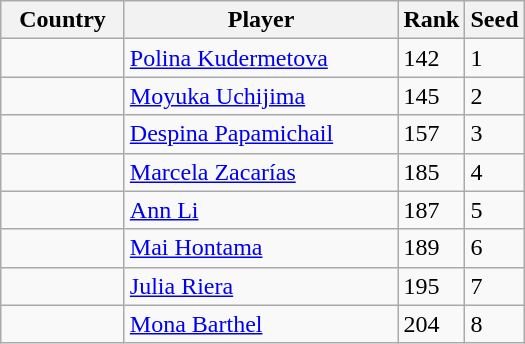<table class="wikitable">
<tr>
<th width="75">Country</th>
<th width="175">Player</th>
<th>Rank</th>
<th>Seed</th>
</tr>
<tr>
<td></td>
<td><a href='#'>Polina Kudermetova</a></td>
<td>142</td>
<td>1</td>
</tr>
<tr>
<td></td>
<td><a href='#'>Moyuka Uchijima</a></td>
<td>145</td>
<td>2</td>
</tr>
<tr>
<td></td>
<td><a href='#'>Despina Papamichail</a></td>
<td>157</td>
<td>3</td>
</tr>
<tr>
<td></td>
<td><a href='#'>Marcela Zacarías</a></td>
<td>185</td>
<td>4</td>
</tr>
<tr>
<td></td>
<td><a href='#'>Ann Li</a></td>
<td>187</td>
<td>5</td>
</tr>
<tr>
<td></td>
<td><a href='#'>Mai Hontama</a></td>
<td>189</td>
<td>6</td>
</tr>
<tr>
<td></td>
<td><a href='#'>Julia Riera</a></td>
<td>195</td>
<td>7</td>
</tr>
<tr>
<td></td>
<td><a href='#'>Mona Barthel</a></td>
<td>204</td>
<td>8</td>
</tr>
</table>
